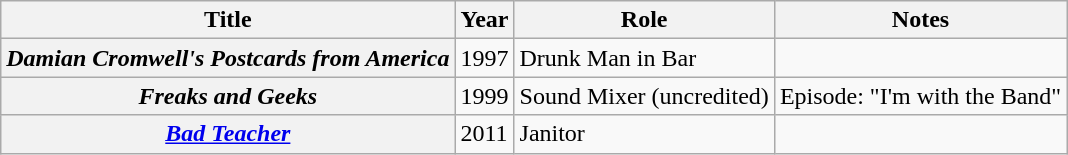<table class="wikitable plainrowheaders sortable">
<tr>
<th scope="col">Title</th>
<th scope="col">Year</th>
<th scope="col">Role</th>
<th scope="col" class="unsortable">Notes</th>
</tr>
<tr>
<th scope=row><em>Damian Cromwell's Postcards from America</em></th>
<td>1997</td>
<td>Drunk Man in Bar</td>
<td></td>
</tr>
<tr>
<th scope=row><em>Freaks and Geeks</em></th>
<td>1999</td>
<td>Sound Mixer (uncredited)</td>
<td>Episode: "I'm with the Band"</td>
</tr>
<tr>
<th scope=row><em><a href='#'>Bad Teacher</a></em></th>
<td>2011</td>
<td>Janitor</td>
<td></td>
</tr>
</table>
